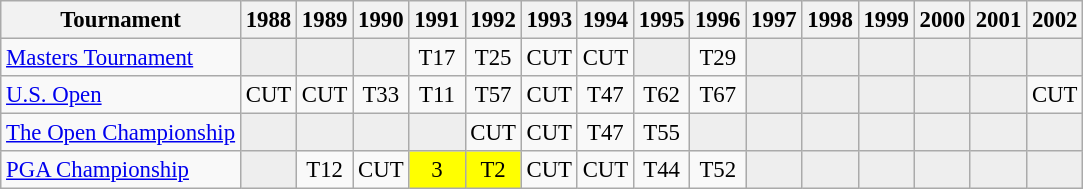<table class="wikitable" style="font-size:95%;text-align:center;">
<tr>
<th>Tournament</th>
<th>1988</th>
<th>1989</th>
<th>1990</th>
<th>1991</th>
<th>1992</th>
<th>1993</th>
<th>1994</th>
<th>1995</th>
<th>1996</th>
<th>1997</th>
<th>1998</th>
<th>1999</th>
<th>2000</th>
<th>2001</th>
<th>2002</th>
</tr>
<tr>
<td align=left><a href='#'>Masters Tournament</a></td>
<td style="background:#eeeeee;"></td>
<td style="background:#eeeeee;"></td>
<td style="background:#eeeeee;"></td>
<td>T17</td>
<td>T25</td>
<td>CUT</td>
<td>CUT</td>
<td style="background:#eeeeee;"></td>
<td>T29</td>
<td style="background:#eeeeee;"></td>
<td style="background:#eeeeee;"></td>
<td style="background:#eeeeee;"></td>
<td style="background:#eeeeee;"></td>
<td style="background:#eeeeee;"></td>
<td style="background:#eeeeee;"></td>
</tr>
<tr>
<td align=left><a href='#'>U.S. Open</a></td>
<td>CUT</td>
<td>CUT</td>
<td>T33</td>
<td>T11</td>
<td>T57</td>
<td>CUT</td>
<td>T47</td>
<td>T62</td>
<td>T67</td>
<td style="background:#eeeeee;"></td>
<td style="background:#eeeeee;"></td>
<td style="background:#eeeeee;"></td>
<td style="background:#eeeeee;"></td>
<td style="background:#eeeeee;"></td>
<td>CUT</td>
</tr>
<tr>
<td align=left><a href='#'>The Open Championship</a></td>
<td style="background:#eeeeee;"></td>
<td style="background:#eeeeee;"></td>
<td style="background:#eeeeee;"></td>
<td style="background:#eeeeee;"></td>
<td>CUT</td>
<td>CUT</td>
<td>T47</td>
<td>T55</td>
<td style="background:#eeeeee;"></td>
<td style="background:#eeeeee;"></td>
<td style="background:#eeeeee;"></td>
<td style="background:#eeeeee;"></td>
<td style="background:#eeeeee;"></td>
<td style="background:#eeeeee;"></td>
<td style="background:#eeeeee;"></td>
</tr>
<tr>
<td align=left><a href='#'>PGA Championship</a></td>
<td style="background:#eeeeee;"></td>
<td>T12</td>
<td>CUT</td>
<td style="background:yellow;">3</td>
<td style="background:yellow;">T2</td>
<td>CUT</td>
<td>CUT</td>
<td>T44</td>
<td>T52</td>
<td style="background:#eeeeee;"></td>
<td style="background:#eeeeee;"></td>
<td style="background:#eeeeee;"></td>
<td style="background:#eeeeee;"></td>
<td style="background:#eeeeee;"></td>
<td style="background:#eeeeee;"></td>
</tr>
</table>
